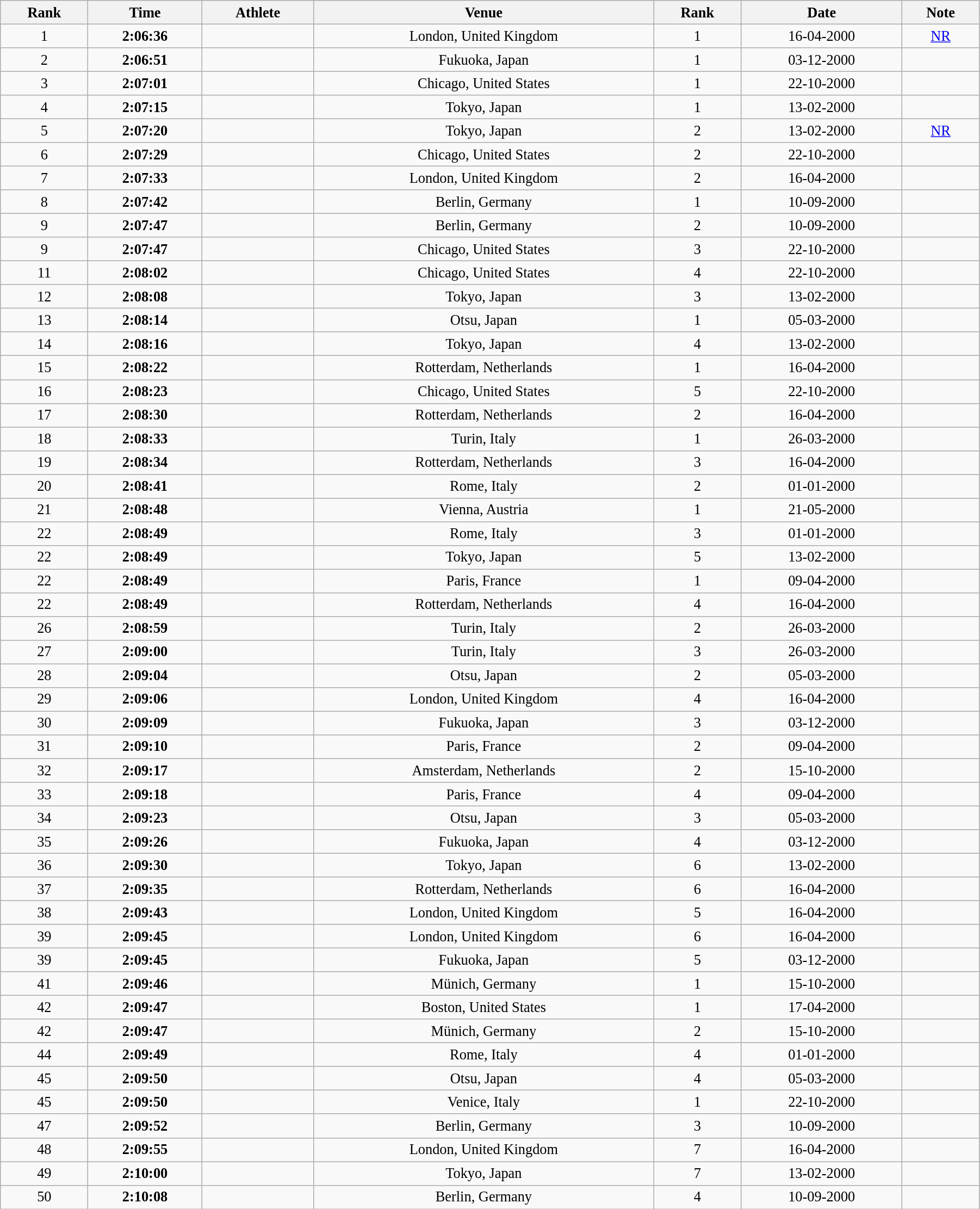<table class="wikitable sortable" style=" text-align:center; font-size:110%;" width="95%">
<tr>
<th>Rank</th>
<th>Time</th>
<th>Athlete</th>
<th>Venue</th>
<th>Rank</th>
<th>Date</th>
<th>Note</th>
</tr>
<tr>
<td>1</td>
<td><strong>2:06:36</strong></td>
<td align=left></td>
<td>London, United Kingdom</td>
<td>1</td>
<td>16-04-2000</td>
<td><a href='#'>NR</a></td>
</tr>
<tr>
<td>2</td>
<td><strong>2:06:51</strong></td>
<td align=left></td>
<td>Fukuoka, Japan</td>
<td>1</td>
<td>03-12-2000</td>
<td></td>
</tr>
<tr>
<td>3</td>
<td><strong>2:07:01</strong></td>
<td align=left></td>
<td>Chicago, United States</td>
<td>1</td>
<td>22-10-2000</td>
<td></td>
</tr>
<tr>
<td>4</td>
<td><strong>2:07:15</strong></td>
<td align=left></td>
<td>Tokyo, Japan</td>
<td>1</td>
<td>13-02-2000</td>
<td></td>
</tr>
<tr>
<td>5</td>
<td><strong>2:07:20</strong></td>
<td align=left></td>
<td>Tokyo, Japan</td>
<td>2</td>
<td>13-02-2000</td>
<td><a href='#'>NR</a></td>
</tr>
<tr>
<td>6</td>
<td><strong>2:07:29</strong></td>
<td align=left></td>
<td>Chicago, United States</td>
<td>2</td>
<td>22-10-2000</td>
<td></td>
</tr>
<tr>
<td>7</td>
<td><strong>2:07:33</strong></td>
<td align=left></td>
<td>London, United Kingdom</td>
<td>2</td>
<td>16-04-2000</td>
<td></td>
</tr>
<tr>
<td>8</td>
<td><strong>2:07:42</strong></td>
<td align=left></td>
<td>Berlin, Germany</td>
<td>1</td>
<td>10-09-2000</td>
<td></td>
</tr>
<tr>
<td>9</td>
<td><strong>2:07:47</strong></td>
<td align=left></td>
<td>Berlin, Germany</td>
<td>2</td>
<td>10-09-2000</td>
<td></td>
</tr>
<tr>
<td>9</td>
<td><strong>2:07:47</strong></td>
<td align=left></td>
<td>Chicago, United States</td>
<td>3</td>
<td>22-10-2000</td>
<td></td>
</tr>
<tr>
<td>11</td>
<td><strong>2:08:02</strong></td>
<td align=left></td>
<td>Chicago, United States</td>
<td>4</td>
<td>22-10-2000</td>
<td></td>
</tr>
<tr>
<td>12</td>
<td><strong>2:08:08</strong></td>
<td align=left></td>
<td>Tokyo, Japan</td>
<td>3</td>
<td>13-02-2000</td>
<td></td>
</tr>
<tr>
<td>13</td>
<td><strong>2:08:14</strong></td>
<td align=left></td>
<td>Otsu, Japan</td>
<td>1</td>
<td>05-03-2000</td>
<td></td>
</tr>
<tr>
<td>14</td>
<td><strong>2:08:16</strong></td>
<td align=left></td>
<td>Tokyo, Japan</td>
<td>4</td>
<td>13-02-2000</td>
<td></td>
</tr>
<tr>
<td>15</td>
<td><strong>2:08:22</strong></td>
<td align=left></td>
<td>Rotterdam, Netherlands</td>
<td>1</td>
<td>16-04-2000</td>
<td></td>
</tr>
<tr>
<td>16</td>
<td><strong>2:08:23</strong></td>
<td align=left></td>
<td>Chicago, United States</td>
<td>5</td>
<td>22-10-2000</td>
<td></td>
</tr>
<tr>
<td>17</td>
<td><strong>2:08:30</strong></td>
<td align=left></td>
<td>Rotterdam, Netherlands</td>
<td>2</td>
<td>16-04-2000</td>
<td></td>
</tr>
<tr>
<td>18</td>
<td><strong>2:08:33</strong></td>
<td align=left></td>
<td>Turin, Italy</td>
<td>1</td>
<td>26-03-2000</td>
<td></td>
</tr>
<tr>
<td>19</td>
<td><strong>2:08:34</strong></td>
<td align=left></td>
<td>Rotterdam, Netherlands</td>
<td>3</td>
<td>16-04-2000</td>
<td></td>
</tr>
<tr>
<td>20</td>
<td><strong>2:08:41</strong></td>
<td align=left></td>
<td>Rome, Italy</td>
<td>2</td>
<td>01-01-2000</td>
<td></td>
</tr>
<tr>
<td>21</td>
<td><strong>2:08:48</strong></td>
<td align=left></td>
<td>Vienna, Austria</td>
<td>1</td>
<td>21-05-2000</td>
<td></td>
</tr>
<tr>
<td>22</td>
<td><strong>2:08:49</strong></td>
<td align=left></td>
<td>Rome, Italy</td>
<td>3</td>
<td>01-01-2000</td>
<td></td>
</tr>
<tr>
<td>22</td>
<td><strong>2:08:49</strong></td>
<td align=left></td>
<td>Tokyo, Japan</td>
<td>5</td>
<td>13-02-2000</td>
<td></td>
</tr>
<tr>
<td>22</td>
<td><strong>2:08:49</strong></td>
<td align=left></td>
<td>Paris, France</td>
<td>1</td>
<td>09-04-2000</td>
<td></td>
</tr>
<tr>
<td>22</td>
<td><strong>2:08:49</strong></td>
<td align=left></td>
<td>Rotterdam, Netherlands</td>
<td>4</td>
<td>16-04-2000</td>
<td></td>
</tr>
<tr>
<td>26</td>
<td><strong>2:08:59</strong></td>
<td align=left></td>
<td>Turin, Italy</td>
<td>2</td>
<td>26-03-2000</td>
<td></td>
</tr>
<tr>
<td>27</td>
<td><strong>2:09:00</strong></td>
<td align=left></td>
<td>Turin, Italy</td>
<td>3</td>
<td>26-03-2000</td>
<td></td>
</tr>
<tr>
<td>28</td>
<td><strong>2:09:04</strong></td>
<td align=left></td>
<td>Otsu, Japan</td>
<td>2</td>
<td>05-03-2000</td>
<td></td>
</tr>
<tr>
<td>29</td>
<td><strong>2:09:06</strong></td>
<td align=left></td>
<td>London, United Kingdom</td>
<td>4</td>
<td>16-04-2000</td>
<td></td>
</tr>
<tr>
<td>30</td>
<td><strong>2:09:09</strong></td>
<td align=left></td>
<td>Fukuoka, Japan</td>
<td>3</td>
<td>03-12-2000</td>
<td></td>
</tr>
<tr>
<td>31</td>
<td><strong>2:09:10</strong></td>
<td align=left></td>
<td>Paris, France</td>
<td>2</td>
<td>09-04-2000</td>
<td></td>
</tr>
<tr>
<td>32</td>
<td><strong>2:09:17</strong></td>
<td align=left></td>
<td>Amsterdam, Netherlands</td>
<td>2</td>
<td>15-10-2000</td>
<td></td>
</tr>
<tr>
<td>33</td>
<td><strong>2:09:18</strong></td>
<td align=left></td>
<td>Paris, France</td>
<td>4</td>
<td>09-04-2000</td>
<td></td>
</tr>
<tr>
<td>34</td>
<td><strong>2:09:23</strong></td>
<td align=left></td>
<td>Otsu, Japan</td>
<td>3</td>
<td>05-03-2000</td>
<td></td>
</tr>
<tr>
<td>35</td>
<td><strong>2:09:26</strong></td>
<td align=left></td>
<td>Fukuoka, Japan</td>
<td>4</td>
<td>03-12-2000</td>
<td></td>
</tr>
<tr>
<td>36</td>
<td><strong>2:09:30</strong></td>
<td align=left></td>
<td>Tokyo, Japan</td>
<td>6</td>
<td>13-02-2000</td>
<td></td>
</tr>
<tr>
<td>37</td>
<td><strong>2:09:35</strong></td>
<td align=left></td>
<td>Rotterdam, Netherlands</td>
<td>6</td>
<td>16-04-2000</td>
<td></td>
</tr>
<tr>
<td>38</td>
<td><strong>2:09:43</strong></td>
<td align=left></td>
<td>London, United Kingdom</td>
<td>5</td>
<td>16-04-2000</td>
<td></td>
</tr>
<tr>
<td>39</td>
<td><strong>2:09:45</strong></td>
<td align=left></td>
<td>London, United Kingdom</td>
<td>6</td>
<td>16-04-2000</td>
<td></td>
</tr>
<tr>
<td>39</td>
<td><strong>2:09:45</strong></td>
<td align=left></td>
<td>Fukuoka, Japan</td>
<td>5</td>
<td>03-12-2000</td>
<td></td>
</tr>
<tr>
<td>41</td>
<td><strong>2:09:46</strong></td>
<td align=left></td>
<td>Münich, Germany</td>
<td>1</td>
<td>15-10-2000</td>
<td></td>
</tr>
<tr>
<td>42</td>
<td><strong>2:09:47</strong></td>
<td align=left></td>
<td>Boston, United States</td>
<td>1</td>
<td>17-04-2000</td>
<td></td>
</tr>
<tr>
<td>42</td>
<td><strong>2:09:47</strong></td>
<td align=left></td>
<td>Münich, Germany</td>
<td>2</td>
<td>15-10-2000</td>
<td></td>
</tr>
<tr>
<td>44</td>
<td><strong>2:09:49</strong></td>
<td align=left></td>
<td>Rome, Italy</td>
<td>4</td>
<td>01-01-2000</td>
<td></td>
</tr>
<tr>
<td>45</td>
<td><strong>2:09:50</strong></td>
<td align=left></td>
<td>Otsu, Japan</td>
<td>4</td>
<td>05-03-2000</td>
<td></td>
</tr>
<tr>
<td>45</td>
<td><strong>2:09:50</strong></td>
<td align=left></td>
<td>Venice, Italy</td>
<td>1</td>
<td>22-10-2000</td>
<td></td>
</tr>
<tr>
<td>47</td>
<td><strong>2:09:52</strong></td>
<td align=left></td>
<td>Berlin, Germany</td>
<td>3</td>
<td>10-09-2000</td>
<td></td>
</tr>
<tr>
<td>48</td>
<td><strong>2:09:55</strong></td>
<td align=left></td>
<td>London, United Kingdom</td>
<td>7</td>
<td>16-04-2000</td>
<td></td>
</tr>
<tr>
<td>49</td>
<td><strong>2:10:00</strong></td>
<td align=left></td>
<td>Tokyo, Japan</td>
<td>7</td>
<td>13-02-2000</td>
<td></td>
</tr>
<tr>
<td>50</td>
<td><strong>2:10:08</strong></td>
<td align=left></td>
<td>Berlin, Germany</td>
<td>4</td>
<td>10-09-2000</td>
<td></td>
</tr>
</table>
